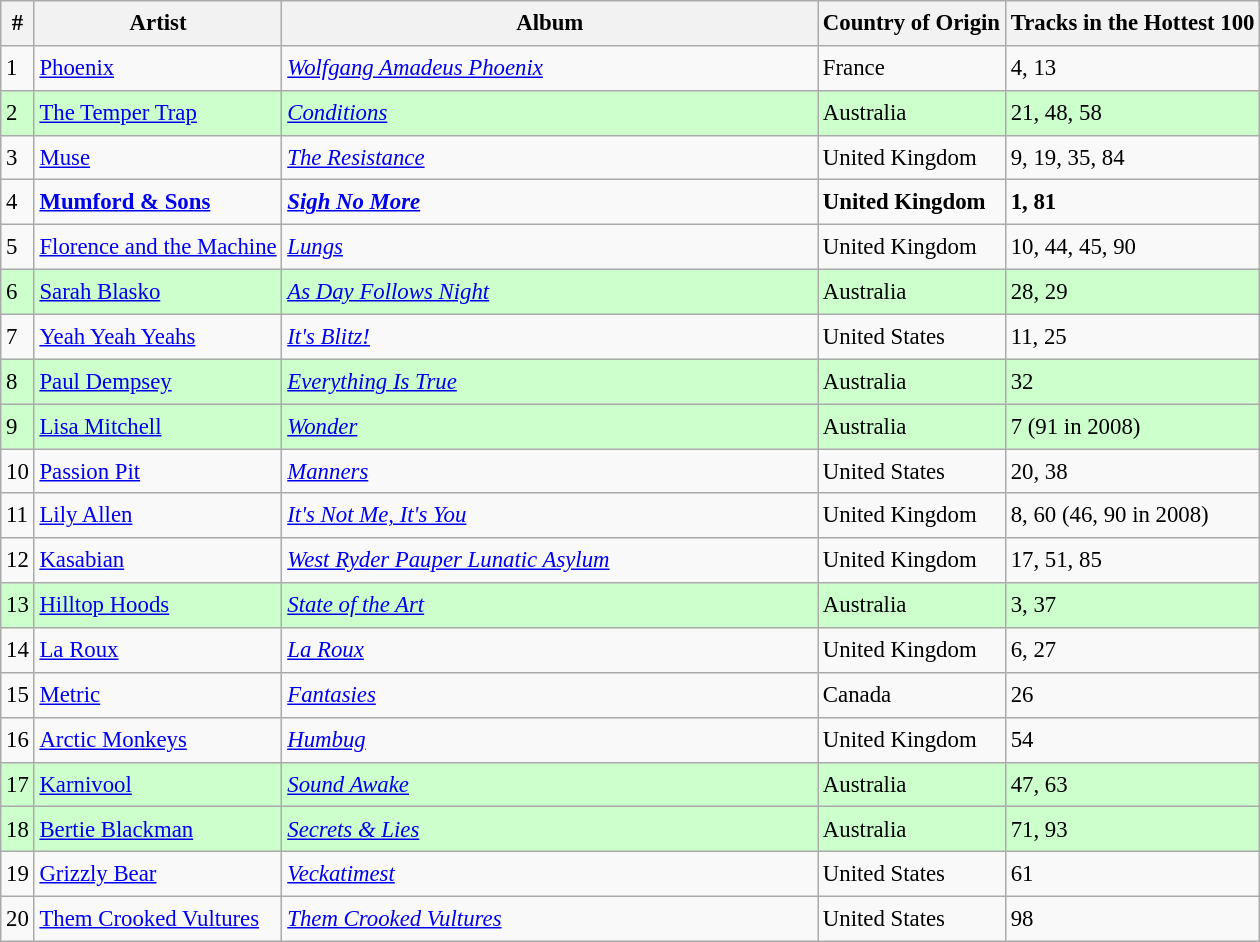<table class="wikitable sortable" style="font-size:0.95em;line-height:1.5em;">
<tr>
<th>#</th>
<th>Artist</th>
<th style="width:350px;">Album</th>
<th>Country of Origin</th>
<th>Tracks in the Hottest 100</th>
</tr>
<tr>
<td>1</td>
<td><a href='#'>Phoenix</a></td>
<td><em><a href='#'>Wolfgang Amadeus Phoenix</a></em></td>
<td>France</td>
<td>4, 13</td>
</tr>
<tr style="background:#ccffcc">
<td>2</td>
<td><a href='#'>The Temper Trap</a></td>
<td><em><a href='#'>Conditions</a></em></td>
<td>Australia</td>
<td>21, 48, 58</td>
</tr>
<tr>
<td>3</td>
<td><a href='#'>Muse</a></td>
<td><em><a href='#'>The Resistance</a></em></td>
<td>United Kingdom</td>
<td>9, 19, 35, 84</td>
</tr>
<tr>
<td>4</td>
<td><strong><a href='#'>Mumford & Sons</a></strong></td>
<td><strong><em><a href='#'>Sigh No More</a></em></strong></td>
<td><strong>United Kingdom</strong></td>
<td><strong>1, 81</strong></td>
</tr>
<tr>
<td>5</td>
<td><a href='#'>Florence and the Machine</a></td>
<td><em><a href='#'>Lungs</a></em></td>
<td>United Kingdom</td>
<td>10, 44, 45, 90</td>
</tr>
<tr style="background:#ccffcc">
<td>6</td>
<td><a href='#'>Sarah Blasko</a></td>
<td><em><a href='#'>As Day Follows Night</a></em></td>
<td>Australia</td>
<td>28, 29</td>
</tr>
<tr>
<td>7</td>
<td><a href='#'>Yeah Yeah Yeahs</a></td>
<td><em><a href='#'>It's Blitz!</a></em></td>
<td>United States</td>
<td>11, 25</td>
</tr>
<tr style="background:#ccffcc">
<td>8</td>
<td><a href='#'>Paul Dempsey</a></td>
<td><em><a href='#'>Everything Is True</a></em></td>
<td>Australia</td>
<td>32</td>
</tr>
<tr style="background:#ccffcc">
<td>9</td>
<td><a href='#'>Lisa Mitchell</a></td>
<td><em><a href='#'>Wonder</a></em></td>
<td>Australia</td>
<td>7 (91 in 2008)</td>
</tr>
<tr>
<td>10</td>
<td><a href='#'>Passion Pit</a></td>
<td><em><a href='#'>Manners</a></em></td>
<td>United States</td>
<td>20, 38</td>
</tr>
<tr>
<td>11</td>
<td><a href='#'>Lily Allen</a></td>
<td><em><a href='#'>It's Not Me, It's You</a></em></td>
<td>United Kingdom</td>
<td>8, 60 (46, 90 in 2008)</td>
</tr>
<tr>
<td>12</td>
<td><a href='#'>Kasabian</a></td>
<td><em><a href='#'>West Ryder Pauper Lunatic Asylum</a></em></td>
<td>United Kingdom</td>
<td>17, 51, 85</td>
</tr>
<tr style="background:#ccffcc">
<td>13</td>
<td><a href='#'>Hilltop Hoods</a></td>
<td><em><a href='#'>State of the Art</a></em></td>
<td>Australia</td>
<td>3, 37</td>
</tr>
<tr>
<td>14</td>
<td><a href='#'>La Roux</a></td>
<td><em><a href='#'>La Roux</a></em></td>
<td>United Kingdom</td>
<td>6, 27</td>
</tr>
<tr>
<td>15</td>
<td><a href='#'>Metric</a></td>
<td><em><a href='#'>Fantasies</a></em></td>
<td>Canada</td>
<td>26</td>
</tr>
<tr>
<td>16</td>
<td><a href='#'>Arctic Monkeys</a></td>
<td><em><a href='#'>Humbug</a></em></td>
<td>United Kingdom</td>
<td>54</td>
</tr>
<tr style="background:#ccffcc">
<td>17</td>
<td><a href='#'>Karnivool</a></td>
<td><em><a href='#'>Sound Awake</a></em></td>
<td>Australia</td>
<td>47, 63</td>
</tr>
<tr style="background:#ccffcc">
<td>18</td>
<td><a href='#'>Bertie Blackman</a></td>
<td><a href='#'><em>Secrets & Lies</em></a></td>
<td>Australia</td>
<td>71, 93</td>
</tr>
<tr>
<td>19</td>
<td><a href='#'>Grizzly Bear</a></td>
<td><em><a href='#'>Veckatimest</a></em></td>
<td>United States</td>
<td>61</td>
</tr>
<tr>
<td>20</td>
<td><a href='#'>Them Crooked Vultures</a></td>
<td><em><a href='#'>Them Crooked Vultures</a></em></td>
<td>United States</td>
<td>98</td>
</tr>
</table>
